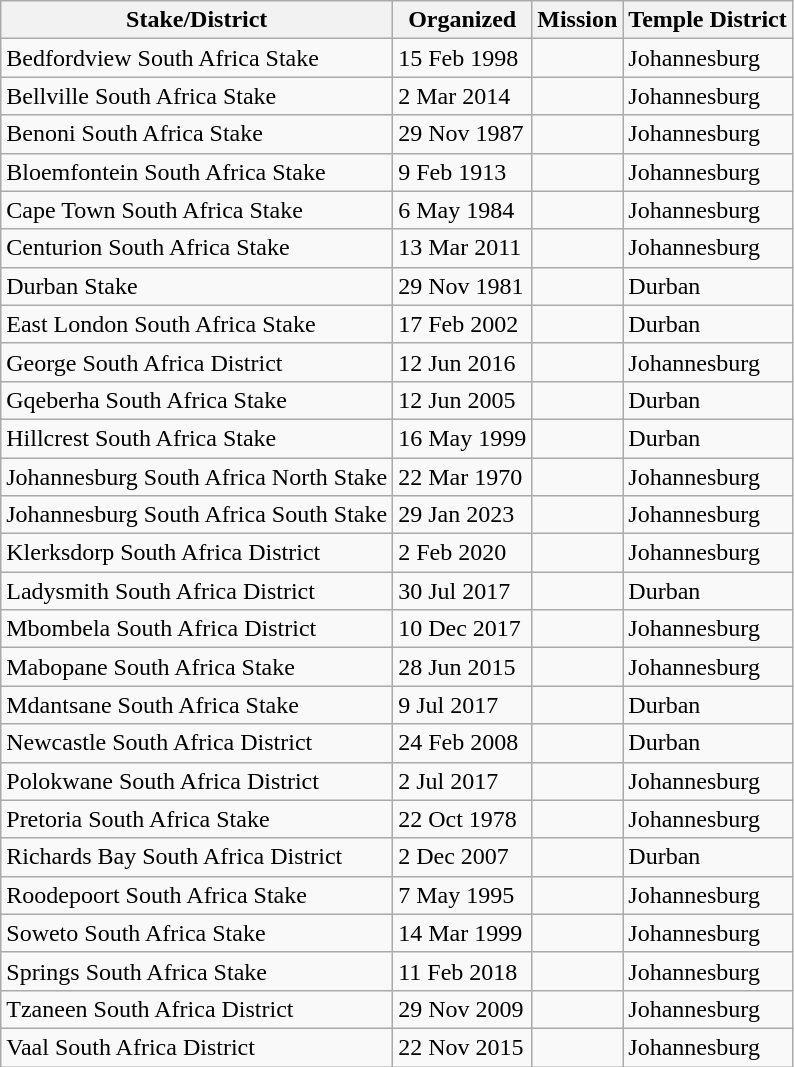<table class="wikitable sortable mw-collapsible mw-collapsed">
<tr>
<th>Stake/District</th>
<th data-sort-type=date>Organized</th>
<th>Mission</th>
<th>Temple District</th>
</tr>
<tr>
<td>Bedfordview South Africa Stake</td>
<td>15 Feb 1998</td>
<td></td>
<td>Johannesburg</td>
</tr>
<tr>
<td>Bellville South Africa Stake</td>
<td>2 Mar 2014</td>
<td></td>
<td>Johannesburg</td>
</tr>
<tr>
<td>Benoni South Africa Stake</td>
<td>29 Nov 1987</td>
<td></td>
<td>Johannesburg</td>
</tr>
<tr>
<td>Bloemfontein South Africa Stake</td>
<td>9 Feb 1913</td>
<td></td>
<td>Johannesburg</td>
</tr>
<tr>
<td>Cape Town South Africa Stake</td>
<td>6 May 1984</td>
<td></td>
<td>Johannesburg</td>
</tr>
<tr>
<td>Centurion South Africa Stake</td>
<td>13 Mar 2011</td>
<td></td>
<td>Johannesburg</td>
</tr>
<tr>
<td>Durban Stake</td>
<td>29 Nov 1981</td>
<td></td>
<td>Durban</td>
</tr>
<tr>
<td>East London South Africa Stake</td>
<td>17 Feb 2002</td>
<td></td>
<td>Durban</td>
</tr>
<tr>
<td>George South Africa District</td>
<td>12 Jun 2016</td>
<td></td>
<td>Johannesburg</td>
</tr>
<tr>
<td>Gqeberha South Africa Stake</td>
<td>12 Jun 2005</td>
<td></td>
<td>Durban</td>
</tr>
<tr>
<td>Hillcrest South Africa Stake</td>
<td>16 May 1999</td>
<td></td>
<td>Durban</td>
</tr>
<tr>
<td>Johannesburg South Africa North Stake</td>
<td>22 Mar 1970</td>
<td></td>
<td>Johannesburg</td>
</tr>
<tr>
<td>Johannesburg South Africa South Stake</td>
<td>29 Jan 2023</td>
<td></td>
<td>Johannesburg</td>
</tr>
<tr>
<td>Klerksdorp South Africa District</td>
<td>2 Feb 2020</td>
<td></td>
<td>Johannesburg</td>
</tr>
<tr>
<td>Ladysmith South Africa District</td>
<td>30 Jul 2017</td>
<td></td>
<td>Durban</td>
</tr>
<tr>
<td>Mbombela South Africa District</td>
<td>10 Dec 2017</td>
<td></td>
<td>Johannesburg</td>
</tr>
<tr>
<td>Mabopane South Africa Stake</td>
<td>28 Jun 2015</td>
<td></td>
<td>Johannesburg</td>
</tr>
<tr>
<td>Mdantsane South Africa Stake</td>
<td>9 Jul 2017</td>
<td></td>
<td>Durban</td>
</tr>
<tr>
<td>Newcastle South Africa District</td>
<td>24 Feb 2008</td>
<td></td>
<td>Durban</td>
</tr>
<tr>
<td>Polokwane South Africa District</td>
<td>2 Jul 2017</td>
<td></td>
<td>Johannesburg</td>
</tr>
<tr>
<td>Pretoria South Africa Stake</td>
<td>22 Oct 1978</td>
<td></td>
<td>Johannesburg</td>
</tr>
<tr>
<td>Richards Bay South Africa District</td>
<td>2 Dec 2007</td>
<td></td>
<td>Durban</td>
</tr>
<tr>
<td>Roodepoort South Africa Stake</td>
<td>7 May 1995</td>
<td></td>
<td>Johannesburg</td>
</tr>
<tr>
<td>Soweto South Africa Stake</td>
<td>14 Mar 1999</td>
<td></td>
<td>Johannesburg</td>
</tr>
<tr>
<td>Springs South Africa Stake</td>
<td>11 Feb 2018</td>
<td></td>
<td>Johannesburg</td>
</tr>
<tr>
<td>Tzaneen South Africa District</td>
<td>29 Nov 2009</td>
<td></td>
<td>Johannesburg</td>
</tr>
<tr>
<td>Vaal South Africa District</td>
<td>22 Nov 2015</td>
<td></td>
<td>Johannesburg</td>
</tr>
</table>
